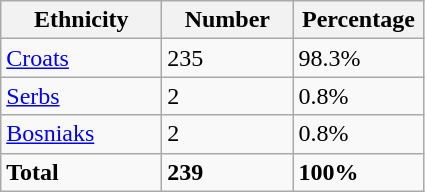<table class="wikitable">
<tr>
<th width="100px">Ethnicity</th>
<th width="80px">Number</th>
<th width="80px">Percentage</th>
</tr>
<tr>
<td><a href='#'>Croats</a></td>
<td>235</td>
<td>98.3%</td>
</tr>
<tr>
<td><a href='#'>Serbs</a></td>
<td>2</td>
<td>0.8%</td>
</tr>
<tr>
<td><a href='#'>Bosniaks</a></td>
<td>2</td>
<td>0.8%</td>
</tr>
<tr>
<td><strong>Total</strong></td>
<td><strong>239</strong></td>
<td><strong>100%</strong></td>
</tr>
</table>
